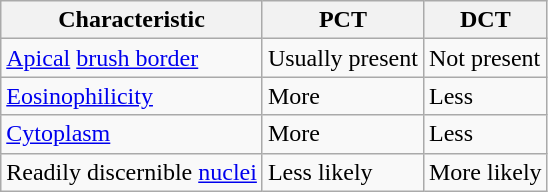<table class="wikitable">
<tr>
<th>Characteristic</th>
<th>PCT</th>
<th>DCT</th>
</tr>
<tr>
<td><a href='#'>Apical</a> <a href='#'>brush border</a></td>
<td>Usually present</td>
<td>Not present</td>
</tr>
<tr>
<td><a href='#'>Eosinophilicity</a></td>
<td>More</td>
<td>Less</td>
</tr>
<tr>
<td><a href='#'>Cytoplasm</a></td>
<td>More</td>
<td>Less</td>
</tr>
<tr>
<td>Readily discernible <a href='#'>nuclei</a></td>
<td>Less likely</td>
<td>More likely</td>
</tr>
</table>
